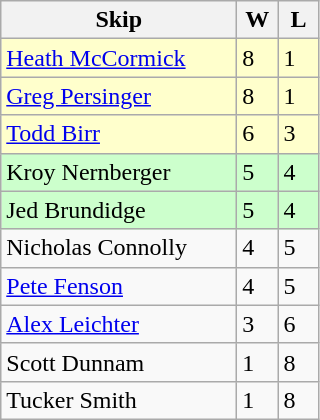<table class=wikitable>
<tr>
<th width=150>Skip</th>
<th width=20>W</th>
<th width=20>L</th>
</tr>
<tr bgcolor=#ffffcc>
<td> <a href='#'>Heath McCormick</a></td>
<td>8</td>
<td>1</td>
</tr>
<tr bgcolor=#ffffcc>
<td> <a href='#'>Greg Persinger</a></td>
<td>8</td>
<td>1</td>
</tr>
<tr bgcolor=#ffffcc>
<td> <a href='#'>Todd Birr</a></td>
<td>6</td>
<td>3</td>
</tr>
<tr bgcolor=#ccffcc>
<td> Kroy Nernberger</td>
<td>5</td>
<td>4</td>
</tr>
<tr bgcolor=#ccffcc>
<td> Jed Brundidge</td>
<td>5</td>
<td>4</td>
</tr>
<tr>
<td> Nicholas Connolly</td>
<td>4</td>
<td>5</td>
</tr>
<tr>
<td> <a href='#'>Pete Fenson</a></td>
<td>4</td>
<td>5</td>
</tr>
<tr>
<td> <a href='#'>Alex Leichter</a></td>
<td>3</td>
<td>6</td>
</tr>
<tr>
<td> Scott Dunnam</td>
<td>1</td>
<td>8</td>
</tr>
<tr>
<td> Tucker Smith</td>
<td>1</td>
<td>8</td>
</tr>
</table>
